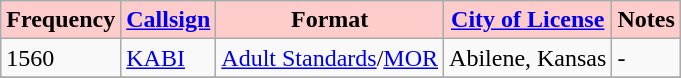<table class="wikitable">
<tr>
<th style="background:#ffcccc;"><strong>Frequency</strong></th>
<th style="background:#ffcccc;"><strong><a href='#'>Callsign</a></strong></th>
<th style="background:#ffcccc;"><strong>Format</strong></th>
<th style="background:#ffcccc;"><strong><a href='#'>City of License</a></strong></th>
<th style="background:#ffcccc;"><strong>Notes</strong></th>
</tr>
<tr>
<td>1560</td>
<td><a href='#'>KABI</a></td>
<td><a href='#'>Adult Standards</a>/<a href='#'>MOR</a></td>
<td>Abilene, Kansas</td>
<td>-</td>
</tr>
<tr>
</tr>
</table>
